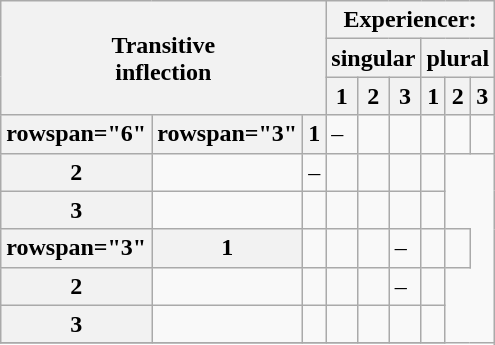<table class="wikitable">
<tr>
<th rowspan="3" colspan="3">Transitive <br> inflection</th>
<th colspan="7" align="center">Experiencer:</th>
</tr>
<tr>
<th colspan="3" align="center">singular</th>
<th colspan="3" align="center">plural</th>
</tr>
<tr>
<th>1</th>
<th>2</th>
<th>3</th>
<th>1</th>
<th>2</th>
<th>3</th>
</tr>
<tr>
<th>rowspan="6" </th>
<th>rowspan="3" </th>
<th>1</th>
<td>–</td>
<td></td>
<td></td>
<td></td>
<td></td>
<td></td>
</tr>
<tr>
<th>2</th>
<td></td>
<td>–</td>
<td></td>
<td></td>
<td></td>
<td></td>
</tr>
<tr>
<th>3</th>
<td></td>
<td></td>
<td></td>
<td></td>
<td></td>
<td></td>
</tr>
<tr>
<th>rowspan="3" </th>
<th>1</th>
<td></td>
<td></td>
<td></td>
<td>–</td>
<td></td>
<td></td>
</tr>
<tr>
<th>2</th>
<td></td>
<td></td>
<td></td>
<td></td>
<td>–</td>
<td></td>
</tr>
<tr>
<th>3</th>
<td></td>
<td></td>
<td></td>
<td></td>
<td></td>
<td></td>
</tr>
<tr>
</tr>
</table>
